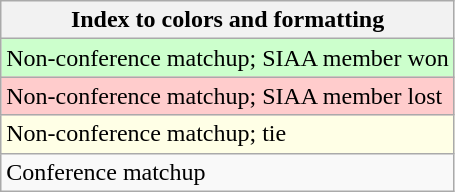<table class="wikitable">
<tr>
<th>Index to colors and formatting</th>
</tr>
<tr bgcolor=#ccffcc>
<td>Non-conference matchup; SIAA member won</td>
</tr>
<tr bgcolor=#ffcccc>
<td>Non-conference matchup; SIAA member lost</td>
</tr>
<tr bgcolor=#ffffe6>
<td>Non-conference matchup; tie</td>
</tr>
<tr>
<td>Conference matchup</td>
</tr>
</table>
